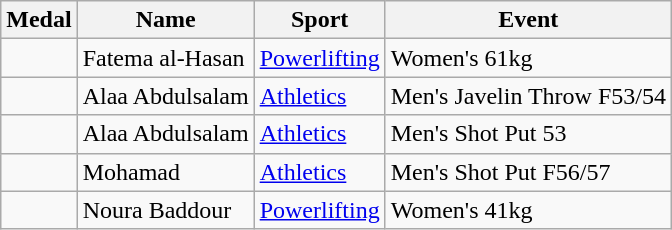<table class="wikitable">
<tr>
<th>Medal</th>
<th>Name</th>
<th>Sport</th>
<th>Event</th>
</tr>
<tr>
<td></td>
<td>Fatema al-Hasan</td>
<td><a href='#'>Powerlifting</a></td>
<td>Women's 61kg</td>
</tr>
<tr>
<td></td>
<td>Alaa Abdulsalam</td>
<td><a href='#'>Athletics</a></td>
<td>Men's Javelin Throw F53/54</td>
</tr>
<tr>
<td></td>
<td>Alaa Abdulsalam</td>
<td><a href='#'>Athletics</a></td>
<td>Men's Shot Put 53</td>
</tr>
<tr>
<td></td>
<td>Mohamad</td>
<td><a href='#'>Athletics</a></td>
<td>Men's Shot Put F56/57</td>
</tr>
<tr>
<td></td>
<td>Noura Baddour</td>
<td><a href='#'>Powerlifting</a></td>
<td>Women's 41kg</td>
</tr>
</table>
